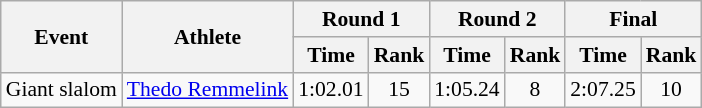<table class="wikitable" border="1" style="font-size:90%">
<tr>
<th rowspan=2>Event</th>
<th rowspan=2>Athlete</th>
<th colspan=2>Round 1</th>
<th colspan=2>Round 2</th>
<th colspan=2>Final</th>
</tr>
<tr>
<th>Time</th>
<th>Rank</th>
<th>Time</th>
<th>Rank</th>
<th>Time</th>
<th>Rank</th>
</tr>
<tr>
<td>Giant slalom</td>
<td><a href='#'>Thedo Remmelink</a></td>
<td align=center>1:02.01</td>
<td align=center>15</td>
<td align=center>1:05.24</td>
<td align=center>8</td>
<td align=center>2:07.25</td>
<td align=center>10</td>
</tr>
</table>
